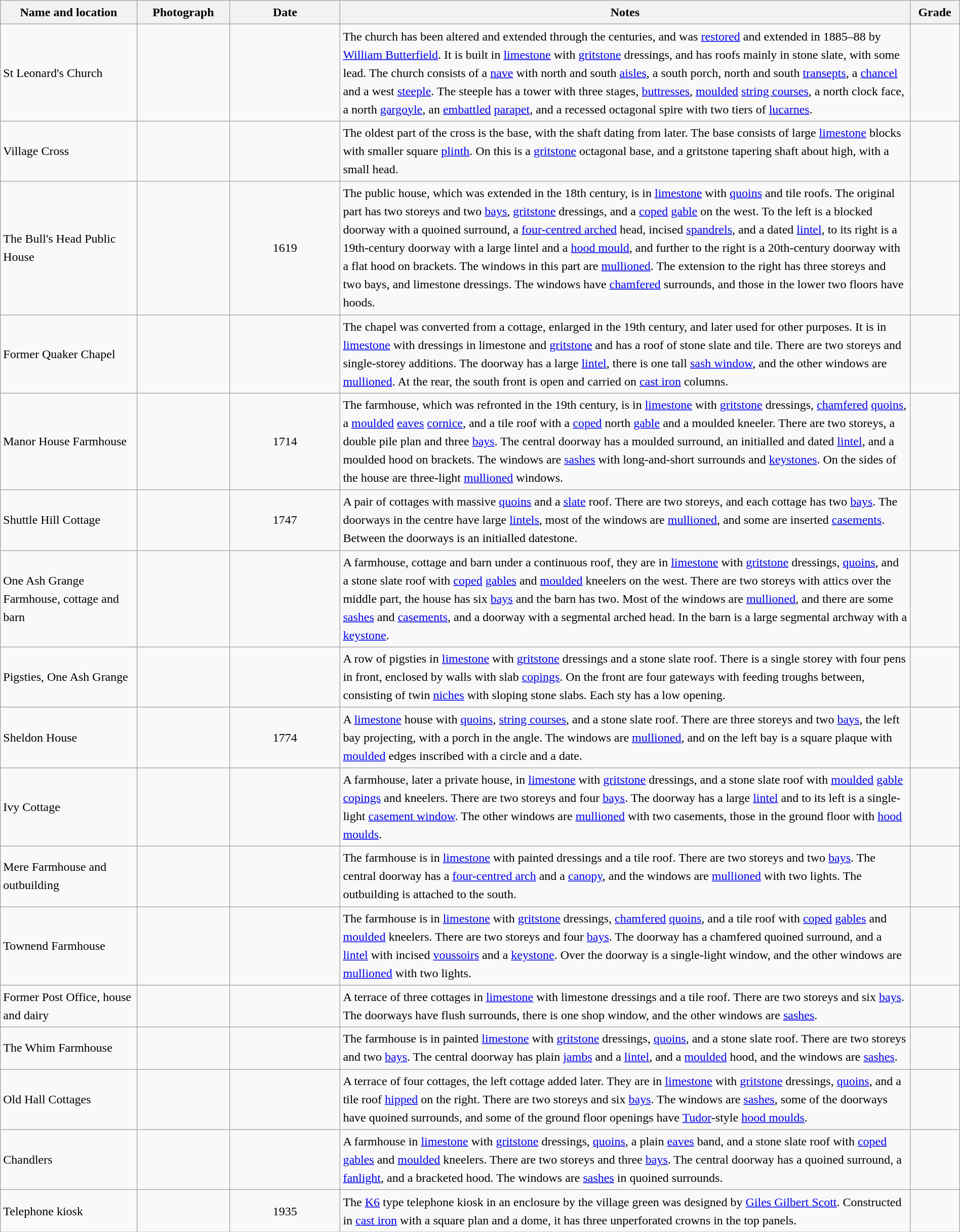<table class="wikitable sortable plainrowheaders" style="width:100%; border:0; text-align:left; line-height:150%;">
<tr>
<th scope="col"  style="width:150px">Name and location</th>
<th scope="col"  style="width:100px" class="unsortable">Photograph</th>
<th scope="col"  style="width:120px">Date</th>
<th scope="col"  style="width:650px" class="unsortable">Notes</th>
<th scope="col"  style="width:50px">Grade</th>
</tr>
<tr>
<td>St Leonard's Church<br><small></small></td>
<td></td>
<td align="center"></td>
<td>The church has been altered and extended through the centuries, and was <a href='#'>restored</a> and extended in 1885–88 by <a href='#'>William Butterfield</a>.  It is built in <a href='#'>limestone</a> with <a href='#'>gritstone</a> dressings, and has roofs mainly in stone slate, with some lead.  The church consists of a <a href='#'>nave</a> with north and south <a href='#'>aisles</a>, a south porch, north and south <a href='#'>transepts</a>, a <a href='#'>chancel</a> and a west <a href='#'>steeple</a>.  The steeple has a tower with three stages, <a href='#'>buttresses</a>, <a href='#'>moulded</a> <a href='#'>string courses</a>, a north clock face, a north <a href='#'>gargoyle</a>, an <a href='#'>embattled</a> <a href='#'>parapet</a>, and a recessed octagonal spire with two tiers of <a href='#'>lucarnes</a>.</td>
<td align="center" ></td>
</tr>
<tr>
<td>Village Cross<br><small></small></td>
<td></td>
<td align="center"></td>
<td>The oldest part of the cross is the base, with the shaft dating from later.  The base consists of large <a href='#'>limestone</a> blocks with smaller square <a href='#'>plinth</a>.  On this is a <a href='#'>gritstone</a> octagonal base, and a gritstone tapering shaft about  high, with a small head.</td>
<td align="center" ></td>
</tr>
<tr>
<td>The Bull's Head Public House<br><small></small></td>
<td></td>
<td align="center">1619</td>
<td>The public house, which was extended in the 18th century, is in <a href='#'>limestone</a> with <a href='#'>quoins</a> and tile roofs.  The original part has two storeys and two <a href='#'>bays</a>, <a href='#'>gritstone</a> dressings, and a <a href='#'>coped</a> <a href='#'>gable</a> on the west.  To the left is a blocked doorway with a quoined surround, a <a href='#'>four-centred arched</a> head, incised <a href='#'>spandrels</a>, and a dated <a href='#'>lintel</a>, to its right is a 19th-century doorway with a large lintel and a <a href='#'>hood mould</a>, and further to the right is a 20th-century doorway with a flat hood on brackets.  The windows in this part are <a href='#'>mullioned</a>.  The extension to the right has three storeys and two bays, and limestone dressings.  The windows have <a href='#'>chamfered</a> surrounds, and those in the lower two floors have hoods.</td>
<td align="center" ></td>
</tr>
<tr>
<td>Former Quaker Chapel<br><small></small></td>
<td></td>
<td align="center"></td>
<td>The chapel was converted from a cottage, enlarged in the 19th century, and later used for other purposes.  It is in <a href='#'>limestone</a> with dressings in limestone and <a href='#'>gritstone</a> and has a roof of stone slate and tile.  There are two storeys and single-storey additions.  The doorway has a large <a href='#'>lintel</a>, there is one tall <a href='#'>sash window</a>, and the other windows are <a href='#'>mullioned</a>.  At the rear, the south front is open and carried on <a href='#'>cast iron</a> columns.</td>
<td align="center" ></td>
</tr>
<tr>
<td>Manor House Farmhouse<br><small></small></td>
<td></td>
<td align="center">1714</td>
<td>The farmhouse, which was refronted in the 19th century, is in <a href='#'>limestone</a> with <a href='#'>gritstone</a> dressings, <a href='#'>chamfered</a> <a href='#'>quoins</a>, a <a href='#'>moulded</a> <a href='#'>eaves</a> <a href='#'>cornice</a>, and a tile roof with a <a href='#'>coped</a> north <a href='#'>gable</a> and a moulded kneeler.  There are two storeys, a double pile plan and three <a href='#'>bays</a>.  The central doorway has a moulded surround, an initialled and dated <a href='#'>lintel</a>, and a moulded hood on brackets.  The windows are <a href='#'>sashes</a> with long-and-short surrounds and <a href='#'>keystones</a>.  On the sides of the house are three-light <a href='#'>mullioned</a> windows.</td>
<td align="center" ></td>
</tr>
<tr>
<td>Shuttle Hill Cottage<br><small></small></td>
<td></td>
<td align="center">1747</td>
<td>A pair of cottages with massive <a href='#'>quoins</a> and a <a href='#'>slate</a> roof.  There are two storeys, and each cottage has two <a href='#'>bays</a>.  The doorways in the centre have large <a href='#'>lintels</a>, most of the windows are <a href='#'>mullioned</a>, and some are inserted <a href='#'>casements</a>.  Between the doorways is an initialled datestone.</td>
<td align="center" ></td>
</tr>
<tr>
<td>One Ash Grange Farmhouse, cottage and barn<br><small></small></td>
<td></td>
<td align="center"></td>
<td>A farmhouse, cottage and barn under a continuous roof, they are in <a href='#'>limestone</a> with <a href='#'>gritstone</a> dressings, <a href='#'>quoins</a>, and a stone slate roof with <a href='#'>coped</a> <a href='#'>gables</a> and <a href='#'>moulded</a> kneelers on the west.  There are two storeys with attics over the middle part, the house has six <a href='#'>bays</a> and the barn has two.  Most of the windows are <a href='#'>mullioned</a>, and there are some <a href='#'>sashes</a> and <a href='#'>casements</a>, and a doorway with a segmental arched head.  In the barn is a large segmental archway with a <a href='#'>keystone</a>.</td>
<td align="center" ></td>
</tr>
<tr>
<td>Pigsties, One Ash Grange<br><small></small></td>
<td></td>
<td align="center"></td>
<td>A row of pigsties in <a href='#'>limestone</a> with <a href='#'>gritstone</a> dressings and a stone slate roof.  There is a single storey with four pens in front, enclosed by walls with slab <a href='#'>copings</a>.   On the front are four gateways with feeding troughs between, consisting of twin <a href='#'>niches</a> with sloping stone slabs.  Each sty has a low opening.</td>
<td align="center" ></td>
</tr>
<tr>
<td>Sheldon House<br><small></small></td>
<td></td>
<td align="center">1774</td>
<td>A <a href='#'>limestone</a> house with <a href='#'>quoins</a>, <a href='#'>string courses</a>, and a stone slate roof.  There are three storeys and two <a href='#'>bays</a>, the left bay projecting, with a porch in the angle.  The windows are <a href='#'>mullioned</a>, and on the left bay is a square plaque with <a href='#'>moulded</a> edges inscribed with a circle and a date.</td>
<td align="center" ></td>
</tr>
<tr>
<td>Ivy Cottage<br><small></small></td>
<td></td>
<td align="center"></td>
<td>A farmhouse, later a private house, in <a href='#'>limestone</a> with <a href='#'>gritstone</a> dressings, and a stone slate roof with <a href='#'>moulded</a> <a href='#'>gable</a> <a href='#'>copings</a> and kneelers.  There are two storeys and four <a href='#'>bays</a>.  The doorway has a large <a href='#'>lintel</a> and to its left is a single-light <a href='#'>casement window</a>.  The other windows are <a href='#'>mullioned</a> with two casements, those in the ground floor with <a href='#'>hood moulds</a>.</td>
<td align="center" ></td>
</tr>
<tr>
<td>Mere Farmhouse and outbuilding<br><small></small></td>
<td></td>
<td align="center"></td>
<td>The farmhouse is in <a href='#'>limestone</a> with painted dressings and a tile roof.  There are two storeys and two <a href='#'>bays</a>.  The central doorway has a <a href='#'>four-centred arch</a> and a <a href='#'>canopy</a>, and the windows are <a href='#'>mullioned</a> with two lights.  The outbuilding is attached to the south.</td>
<td align="center" ></td>
</tr>
<tr>
<td>Townend Farmhouse<br><small></small></td>
<td></td>
<td align="center"></td>
<td>The farmhouse is in <a href='#'>limestone</a> with <a href='#'>gritstone</a> dressings, <a href='#'>chamfered</a> <a href='#'>quoins</a>, and a tile roof with <a href='#'>coped</a> <a href='#'>gables</a> and <a href='#'>moulded</a> kneelers.  There are two storeys and four <a href='#'>bays</a>.  The doorway has a chamfered quoined surround, and a <a href='#'>lintel</a> with incised <a href='#'>voussoirs</a> and a <a href='#'>keystone</a>.  Over the doorway is a single-light window, and the other windows are <a href='#'>mullioned</a> with two lights.</td>
<td align="center" ></td>
</tr>
<tr>
<td>Former Post Office, house and dairy<br><small></small></td>
<td></td>
<td align="center"></td>
<td>A terrace of three cottages in <a href='#'>limestone</a> with limestone dressings and a tile roof.  There are two storeys and six <a href='#'>bays</a>.  The doorways have flush surrounds, there is one shop window, and the other windows are <a href='#'>sashes</a>.</td>
<td align="center" ></td>
</tr>
<tr>
<td>The Whim Farmhouse<br><small></small></td>
<td></td>
<td align="center"></td>
<td>The farmhouse is in painted <a href='#'>limestone</a> with <a href='#'>gritstone</a> dressings, <a href='#'>quoins</a>, and a stone slate roof.  There are two storeys and two <a href='#'>bays</a>.  The central doorway has plain <a href='#'>jambs</a> and a <a href='#'>lintel</a>, and a <a href='#'>moulded</a> hood, and the windows are <a href='#'>sashes</a>.</td>
<td align="center" ></td>
</tr>
<tr>
<td>Old Hall Cottages<br><small></small></td>
<td></td>
<td align="center"></td>
<td>A terrace of four cottages, the left cottage added later.  They are in <a href='#'>limestone</a> with <a href='#'>gritstone</a> dressings, <a href='#'>quoins</a>, and a tile roof <a href='#'>hipped</a> on the right.  There are two storeys and six <a href='#'>bays</a>.  The windows are <a href='#'>sashes</a>, some of the doorways have quoined surrounds, and some of the ground floor openings have <a href='#'>Tudor</a>-style <a href='#'>hood moulds</a>.</td>
<td align="center" ></td>
</tr>
<tr>
<td>Chandlers<br><small></small></td>
<td></td>
<td align="center"></td>
<td>A farmhouse in <a href='#'>limestone</a> with <a href='#'>gritstone</a> dressings, <a href='#'>quoins</a>, a plain <a href='#'>eaves</a> band, and a stone slate roof with <a href='#'>coped</a> <a href='#'>gables</a> and <a href='#'>moulded</a> kneelers.  There are two storeys and three <a href='#'>bays</a>.  The central doorway has a quoined surround, a <a href='#'>fanlight</a>, and a bracketed hood.  The windows are <a href='#'>sashes</a> in quoined surrounds.</td>
<td align="center" ></td>
</tr>
<tr>
<td>Telephone kiosk<br><small></small></td>
<td></td>
<td align="center">1935</td>
<td>The <a href='#'>K6</a> type telephone kiosk in an enclosure by the village green was designed by <a href='#'>Giles Gilbert Scott</a>.  Constructed in <a href='#'>cast iron</a> with a square plan and a dome, it has three unperforated crowns in the top panels.</td>
<td align="center" ></td>
</tr>
<tr>
</tr>
</table>
